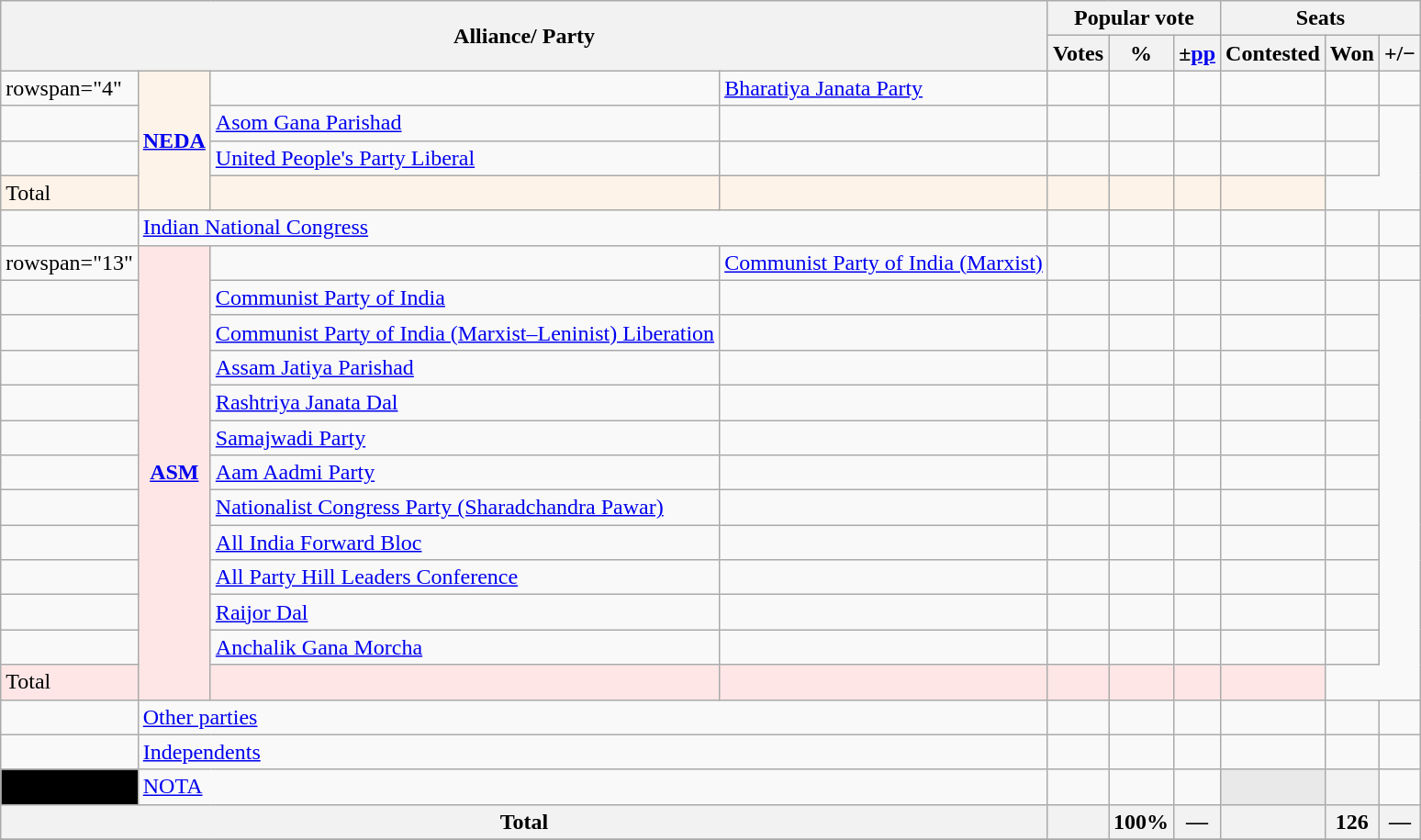<table class="wikitable sortable">
<tr>
<th colspan="4" rowspan="2">Alliance/ Party</th>
<th colspan="3">Popular vote</th>
<th colspan="3">Seats</th>
</tr>
<tr>
<th>Votes</th>
<th>%</th>
<th>±<a href='#'>pp</a></th>
<th>Contested</th>
<th>Won</th>
<th><strong>+/−</strong></th>
</tr>
<tr>
<td>rowspan="4" </td>
<th rowspan="4" style="background:#fef3e8"><a href='#'>NEDA</a></th>
<td></td>
<td><a href='#'>Bharatiya Janata Party</a></td>
<td></td>
<td></td>
<td></td>
<td></td>
<td></td>
<td></td>
</tr>
<tr>
<td></td>
<td><a href='#'>Asom Gana Parishad</a></td>
<td></td>
<td></td>
<td></td>
<td></td>
<td></td>
<td></td>
</tr>
<tr>
<td></td>
<td><a href='#'>United People's Party Liberal</a></td>
<td></td>
<td></td>
<td></td>
<td></td>
<td></td>
<td></td>
</tr>
<tr>
<td colspan="2"style="background:#fef3e8">Total</td>
<td style="color:inherit;background:#fef3e8"></td>
<td style="color:inherit;background:#fef3e8"></td>
<td style="color:inherit;background:#fef3e8"></td>
<td style="color:inherit;background:#fef3e8"></td>
<td style="color:inherit;background:#fef3e8"></td>
<td style="color:inherit;background:#fef3e8"></td>
</tr>
<tr>
<td></td>
<td colspan="3"><a href='#'>Indian National Congress</a></td>
<td></td>
<td></td>
<td></td>
<td></td>
<td></td>
<td></td>
</tr>
<tr>
<td>rowspan="13" </td>
<th rowspan="13" style="background:#FFE6E6"><a href='#'>ASM</a></th>
<td></td>
<td><a href='#'>Communist Party of India (Marxist)</a></td>
<td></td>
<td></td>
<td></td>
<td></td>
<td></td>
<td></td>
</tr>
<tr>
<td></td>
<td><a href='#'>Communist Party of India</a></td>
<td></td>
<td></td>
<td></td>
<td></td>
<td></td>
<td></td>
</tr>
<tr>
<td></td>
<td><a href='#'>Communist Party of India (Marxist–Leninist) Liberation</a></td>
<td></td>
<td></td>
<td></td>
<td></td>
<td></td>
<td></td>
</tr>
<tr>
<td></td>
<td><a href='#'>Assam Jatiya Parishad</a></td>
<td></td>
<td></td>
<td></td>
<td></td>
<td></td>
<td></td>
</tr>
<tr>
<td></td>
<td><a href='#'>Rashtriya Janata Dal</a></td>
<td></td>
<td></td>
<td></td>
<td></td>
<td></td>
<td></td>
</tr>
<tr>
<td></td>
<td><a href='#'>Samajwadi Party</a></td>
<td></td>
<td></td>
<td></td>
<td></td>
<td></td>
<td></td>
</tr>
<tr>
<td></td>
<td><a href='#'>Aam Aadmi Party</a></td>
<td></td>
<td></td>
<td></td>
<td></td>
<td></td>
<td></td>
</tr>
<tr>
<td></td>
<td><a href='#'>Nationalist Congress Party (Sharadchandra Pawar)</a></td>
<td></td>
<td></td>
<td></td>
<td></td>
<td></td>
<td></td>
</tr>
<tr>
<td></td>
<td><a href='#'>All India Forward Bloc</a></td>
<td></td>
<td></td>
<td></td>
<td></td>
<td></td>
<td></td>
</tr>
<tr>
<td></td>
<td><a href='#'>All Party Hill Leaders Conference</a></td>
<td></td>
<td></td>
<td></td>
<td></td>
<td></td>
<td></td>
</tr>
<tr>
<td></td>
<td><a href='#'>Raijor Dal</a></td>
<td></td>
<td></td>
<td></td>
<td></td>
<td></td>
<td></td>
</tr>
<tr>
<td></td>
<td><a href='#'>Anchalik Gana Morcha</a></td>
<td></td>
<td></td>
<td></td>
<td></td>
<td></td>
<td></td>
</tr>
<tr>
<td colspan="2"style="background:#FFE6E6">Total</td>
<td style="color:inherit;background:#FFE6E6"></td>
<td style="color:inherit;background:#FFE6E6"></td>
<td style="color:inherit;background:#FFE6E6"></td>
<td style="color:inherit;background:#FFE6E6"></td>
<td style="color:inherit;background:#FFE6E6"></td>
<td style="color:inherit;background:#FFE6E6"></td>
</tr>
<tr>
<td></td>
<td colspan="3"><a href='#'>Other parties</a></td>
<td></td>
<td></td>
<td></td>
<td></td>
<td></td>
<td></td>
</tr>
<tr>
<td></td>
<td colspan="3"><a href='#'>Independents</a></td>
<td></td>
<td></td>
<td></td>
<td></td>
<td></td>
<td></td>
</tr>
<tr>
<td style="background:Black; color:White"></td>
<td colspan="3"><a href='#'>NOTA</a></td>
<td></td>
<td></td>
<td></td>
<th style="background-color:#E9E9E9"></th>
<th></th>
<td></td>
</tr>
<tr>
<th colspan="4">Total</th>
<th></th>
<th>100%</th>
<th>—</th>
<th></th>
<th>126</th>
<th>—</th>
</tr>
<tr>
</tr>
</table>
